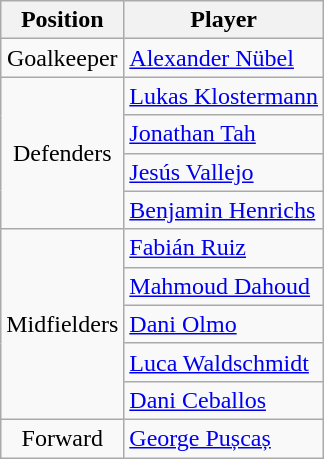<table class="wikitable" style="text-align:center">
<tr>
<th>Position</th>
<th>Player</th>
</tr>
<tr>
<td>Goalkeeper</td>
<td align=left> <a href='#'>Alexander Nübel</a></td>
</tr>
<tr>
<td rowspan=4>Defenders</td>
<td align=left> <a href='#'>Lukas Klostermann</a></td>
</tr>
<tr>
<td align=left> <a href='#'>Jonathan Tah</a></td>
</tr>
<tr>
<td align=left> <a href='#'>Jesús Vallejo</a></td>
</tr>
<tr>
<td align=left> <a href='#'>Benjamin Henrichs</a></td>
</tr>
<tr>
<td rowspan=5>Midfielders</td>
<td align=left> <a href='#'>Fabián Ruiz</a></td>
</tr>
<tr>
<td align=left> <a href='#'>Mahmoud Dahoud</a></td>
</tr>
<tr>
<td align=left> <a href='#'>Dani Olmo</a></td>
</tr>
<tr>
<td align=left> <a href='#'>Luca Waldschmidt</a></td>
</tr>
<tr>
<td align=left> <a href='#'>Dani Ceballos</a></td>
</tr>
<tr>
<td>Forward</td>
<td align=left> <a href='#'>George Pușcaș</a></td>
</tr>
</table>
